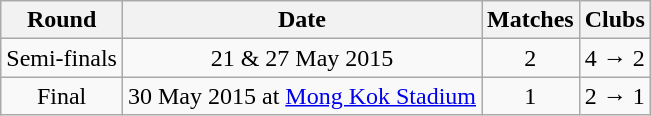<table class="wikitable">
<tr>
<th>Round</th>
<th>Date</th>
<th>Matches</th>
<th>Clubs</th>
</tr>
<tr align=center>
<td>Semi-finals</td>
<td>21 & 27 May 2015</td>
<td>2</td>
<td>4 → 2</td>
</tr>
<tr align=center>
<td>Final</td>
<td>30 May 2015 at <a href='#'>Mong Kok Stadium</a></td>
<td>1</td>
<td>2 → 1</td>
</tr>
</table>
